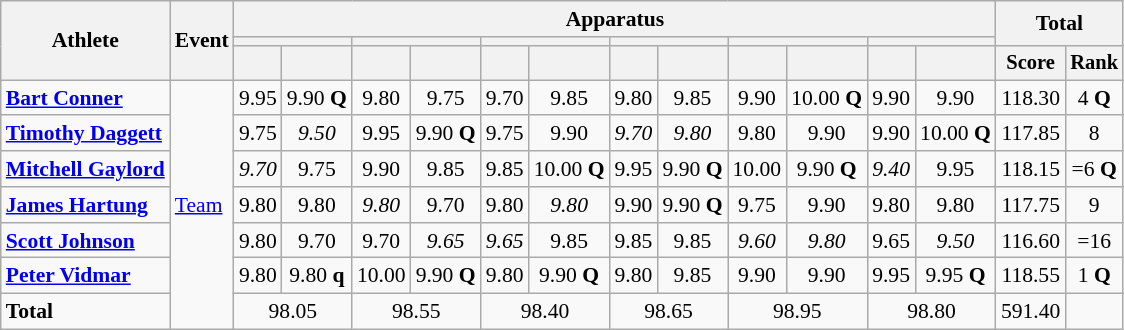<table class=wikitable style=font-size:90%;text-align:center>
<tr>
<th rowspan=3>Athlete</th>
<th rowspan=3>Event</th>
<th colspan=12>Apparatus</th>
<th colspan=2 rowspan=2>Total</th>
</tr>
<tr style=font-size:95%>
<th colspan=2></th>
<th colspan=2></th>
<th colspan=2></th>
<th colspan=2></th>
<th colspan=2></th>
<th colspan=2></th>
</tr>
<tr style=font-size:95%>
<th></th>
<th></th>
<th></th>
<th></th>
<th></th>
<th></th>
<th></th>
<th></th>
<th></th>
<th></th>
<th></th>
<th></th>
<th>Score</th>
<th>Rank</th>
</tr>
<tr>
<td align=left><strong><a href='#'>Bart Conner</a></strong></td>
<td align=left rowspan=7><a href='#'>Team</a></td>
<td>9.95</td>
<td>9.90 <strong>Q</strong></td>
<td>9.80</td>
<td>9.75</td>
<td>9.70</td>
<td>9.85</td>
<td>9.80</td>
<td>9.85</td>
<td>9.90</td>
<td>10.00 <strong>Q</strong></td>
<td>9.90</td>
<td>9.90</td>
<td>118.30</td>
<td>4 <strong>Q</strong></td>
</tr>
<tr>
<td align=left><strong><a href='#'>Timothy Daggett</a></strong></td>
<td>9.75</td>
<td><em>9.50</em></td>
<td>9.95</td>
<td>9.90 <strong>Q</strong></td>
<td>9.75</td>
<td>9.90</td>
<td><em>9.70</em></td>
<td><em>9.80</em></td>
<td>9.80</td>
<td>9.90</td>
<td>9.90</td>
<td>10.00 <strong>Q</strong></td>
<td>117.85</td>
<td>8</td>
</tr>
<tr>
<td align=left><strong><a href='#'>Mitchell Gaylord</a></strong></td>
<td><em>9.70</em></td>
<td>9.75</td>
<td>9.90</td>
<td>9.85</td>
<td>9.85</td>
<td>10.00 <strong>Q</strong></td>
<td>9.95</td>
<td>9.90 <strong>Q</strong></td>
<td>10.00</td>
<td>9.90 <strong>Q</strong></td>
<td><em>9.40</em></td>
<td>9.95</td>
<td>118.15</td>
<td>=6 <strong>Q</strong></td>
</tr>
<tr>
<td align=left><strong><a href='#'>James Hartung</a></strong></td>
<td>9.80</td>
<td>9.80</td>
<td><em>9.80</em></td>
<td>9.70</td>
<td>9.80</td>
<td><em>9.80</em></td>
<td>9.90</td>
<td>9.90 <strong>Q</strong></td>
<td>9.75</td>
<td>9.90</td>
<td>9.80</td>
<td>9.80</td>
<td>117.75</td>
<td>9</td>
</tr>
<tr>
<td align=left><strong><a href='#'>Scott Johnson</a></strong></td>
<td>9.80</td>
<td>9.70</td>
<td>9.70</td>
<td><em>9.65</em></td>
<td><em>9.65</em></td>
<td>9.85</td>
<td>9.85</td>
<td>9.85</td>
<td><em>9.60</em></td>
<td><em>9.80</em></td>
<td>9.65</td>
<td><em>9.50</em></td>
<td>116.60</td>
<td>=16</td>
</tr>
<tr>
<td align=left><strong><a href='#'>Peter Vidmar</a></strong></td>
<td>9.80</td>
<td>9.80 <strong>q</strong></td>
<td>10.00</td>
<td>9.90 <strong>Q</strong></td>
<td>9.80</td>
<td>9.90 <strong>Q</strong></td>
<td>9.80</td>
<td>9.85</td>
<td>9.90</td>
<td>9.90</td>
<td>9.95</td>
<td>9.95 <strong>Q</strong></td>
<td>118.55</td>
<td>1 <strong>Q</strong></td>
</tr>
<tr>
<td align=left><strong>Total</strong></td>
<td colspan=2>98.05</td>
<td colspan=2>98.55</td>
<td colspan=2>98.40</td>
<td colspan=2>98.65</td>
<td colspan=2>98.95</td>
<td colspan=2>98.80</td>
<td>591.40</td>
<td></td>
</tr>
</table>
